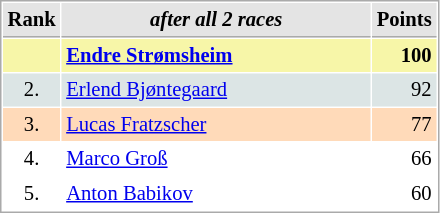<table cellspacing="1" cellpadding="3" style="border:1px solid #aaa; font-size:86%;">
<tr style="background:#e4e4e4;">
<th style="border-bottom:1px solid #aaa; width:10px;">Rank</th>
<th style="border-bottom:1px solid #aaa; width:200px; white-space:nowrap;"><em>after all 2 races</em></th>
<th style="border-bottom:1px solid #aaa; width:20px;">Points</th>
</tr>
<tr style="background:#f7f6a8;">
<td style="text-align:center"></td>
<td> <strong><a href='#'>Endre Strømsheim</a></strong></td>
<td style="text-align:right"><strong>100</strong></td>
</tr>
<tr style="background:#dce5e5;">
<td style="text-align:center">2.</td>
<td> <a href='#'>Erlend Bjøntegaard</a></td>
<td align=right>92</td>
</tr>
<tr style="background:#ffdab9;">
<td style="text-align:center">3.</td>
<td> <a href='#'>Lucas Fratzscher</a></td>
<td style="text-align:right">77</td>
</tr>
<tr>
<td style="text-align:center">4.</td>
<td> <a href='#'>Marco Groß</a></td>
<td style="text-align:right">66</td>
</tr>
<tr>
<td style="text-align:center">5.</td>
<td> <a href='#'>Anton Babikov</a></td>
<td align=right>60</td>
</tr>
</table>
